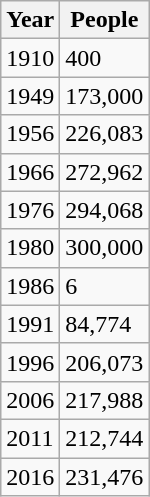<table class="wikitable">
<tr>
<th>Year</th>
<th>People</th>
</tr>
<tr>
<td>1910</td>
<td>400</td>
</tr>
<tr>
<td>1949</td>
<td>173,000</td>
</tr>
<tr>
<td>1956</td>
<td>226,083</td>
</tr>
<tr>
<td>1966</td>
<td>272,962</td>
</tr>
<tr>
<td>1976</td>
<td>294,068</td>
</tr>
<tr>
<td>1980</td>
<td>300,000</td>
</tr>
<tr>
<td>1986</td>
<td>6</td>
</tr>
<tr>
<td>1991</td>
<td>84,774</td>
</tr>
<tr>
<td>1996</td>
<td>206,073</td>
</tr>
<tr>
<td>2006</td>
<td>217,988</td>
</tr>
<tr>
<td>2011</td>
<td>212,744</td>
</tr>
<tr>
<td>2016</td>
<td>231,476</td>
</tr>
</table>
